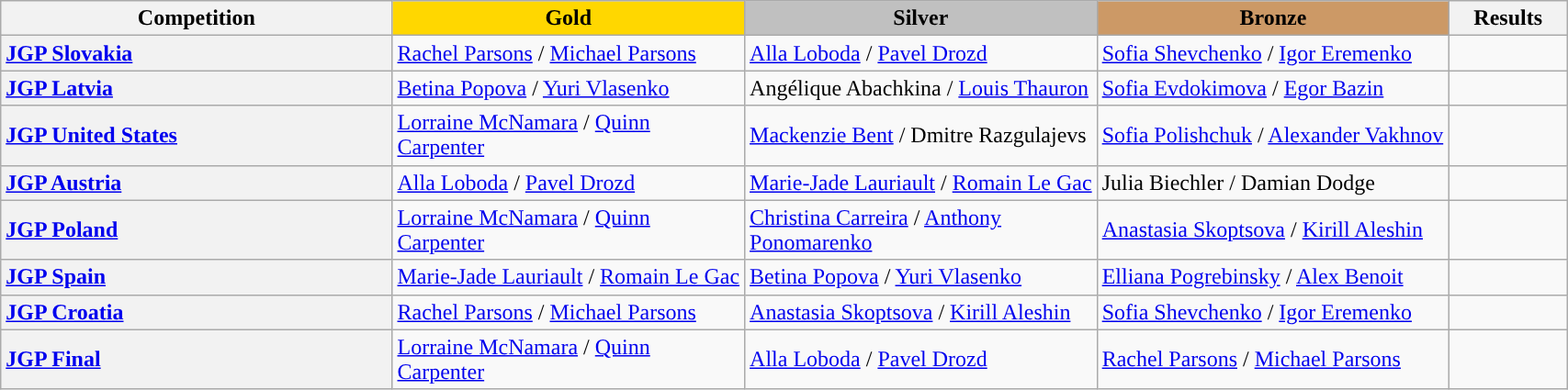<table class="wikitable unsortable" style="text-align:left; width:90%">
<tr>
<th scope="col" style="text-align:center; width:25%;">Competition</th>
<td scope="col" style="text-align:center; width:22.5%; background:gold"><strong>Gold</strong></td>
<td scope="col" style="text-align:center; width:22.5%; background:silver"><strong>Silver</strong></td>
<td scope="col" style="text-align:center; width:22.5%; background:#c96"><strong>Bronze</strong></td>
<th scope="col" style="text-align:center; width:7.5%;">Results</th>
</tr>
<tr>
<th scope="row" style="text-align:left"> <a href='#'>JGP Slovakia</a></th>
<td> <a href='#'>Rachel Parsons</a> / <a href='#'>Michael Parsons</a></td>
<td> <a href='#'>Alla Loboda</a> / <a href='#'>Pavel Drozd</a></td>
<td> <a href='#'>Sofia Shevchenko</a> / <a href='#'>Igor Eremenko</a></td>
<td></td>
</tr>
<tr>
<th scope="row" style="text-align:left"> <a href='#'>JGP Latvia</a></th>
<td> <a href='#'>Betina Popova</a> / <a href='#'>Yuri Vlasenko</a></td>
<td> Angélique Abachkina / <a href='#'>Louis Thauron</a></td>
<td> <a href='#'>Sofia Evdokimova</a> / <a href='#'>Egor Bazin</a></td>
<td></td>
</tr>
<tr>
<th scope="row" style="text-align:left"> <a href='#'>JGP United States</a></th>
<td> <a href='#'>Lorraine McNamara</a> / <a href='#'>Quinn Carpenter</a></td>
<td> <a href='#'>Mackenzie Bent</a> / Dmitre Razgulajevs</td>
<td> <a href='#'>Sofia Polishchuk</a> / <a href='#'>Alexander Vakhnov</a></td>
<td></td>
</tr>
<tr>
<th scope="row" style="text-align:left"> <a href='#'>JGP Austria</a></th>
<td> <a href='#'>Alla Loboda</a> / <a href='#'>Pavel Drozd</a></td>
<td> <a href='#'>Marie-Jade Lauriault</a> / <a href='#'>Romain Le Gac</a></td>
<td> Julia Biechler / Damian Dodge</td>
<td></td>
</tr>
<tr>
<th scope="row" style="text-align:left"> <a href='#'>JGP Poland</a></th>
<td> <a href='#'>Lorraine McNamara</a> / <a href='#'>Quinn Carpenter</a></td>
<td> <a href='#'>Christina Carreira</a> / <a href='#'>Anthony Ponomarenko</a></td>
<td> <a href='#'>Anastasia Skoptsova</a> / <a href='#'>Kirill Aleshin</a></td>
<td></td>
</tr>
<tr>
<th scope="row" style="text-align:left"> <a href='#'>JGP Spain</a></th>
<td> <a href='#'>Marie-Jade Lauriault</a> / <a href='#'>Romain Le Gac</a></td>
<td> <a href='#'>Betina Popova</a> / <a href='#'>Yuri Vlasenko</a></td>
<td> <a href='#'>Elliana Pogrebinsky</a> / <a href='#'>Alex Benoit</a></td>
<td></td>
</tr>
<tr>
<th scope="row" style="text-align:left"> <a href='#'>JGP Croatia</a></th>
<td> <a href='#'>Rachel Parsons</a> / <a href='#'>Michael Parsons</a></td>
<td> <a href='#'>Anastasia Skoptsova</a> / <a href='#'>Kirill Aleshin</a></td>
<td> <a href='#'>Sofia Shevchenko</a> / <a href='#'>Igor Eremenko</a></td>
<td></td>
</tr>
<tr>
<th scope="row" style="text-align:left"> <a href='#'>JGP Final</a></th>
<td> <a href='#'>Lorraine McNamara</a> / <a href='#'>Quinn Carpenter</a></td>
<td> <a href='#'>Alla Loboda</a> / <a href='#'>Pavel Drozd</a></td>
<td> <a href='#'>Rachel Parsons</a> / <a href='#'>Michael Parsons</a></td>
<td></td>
</tr>
</table>
